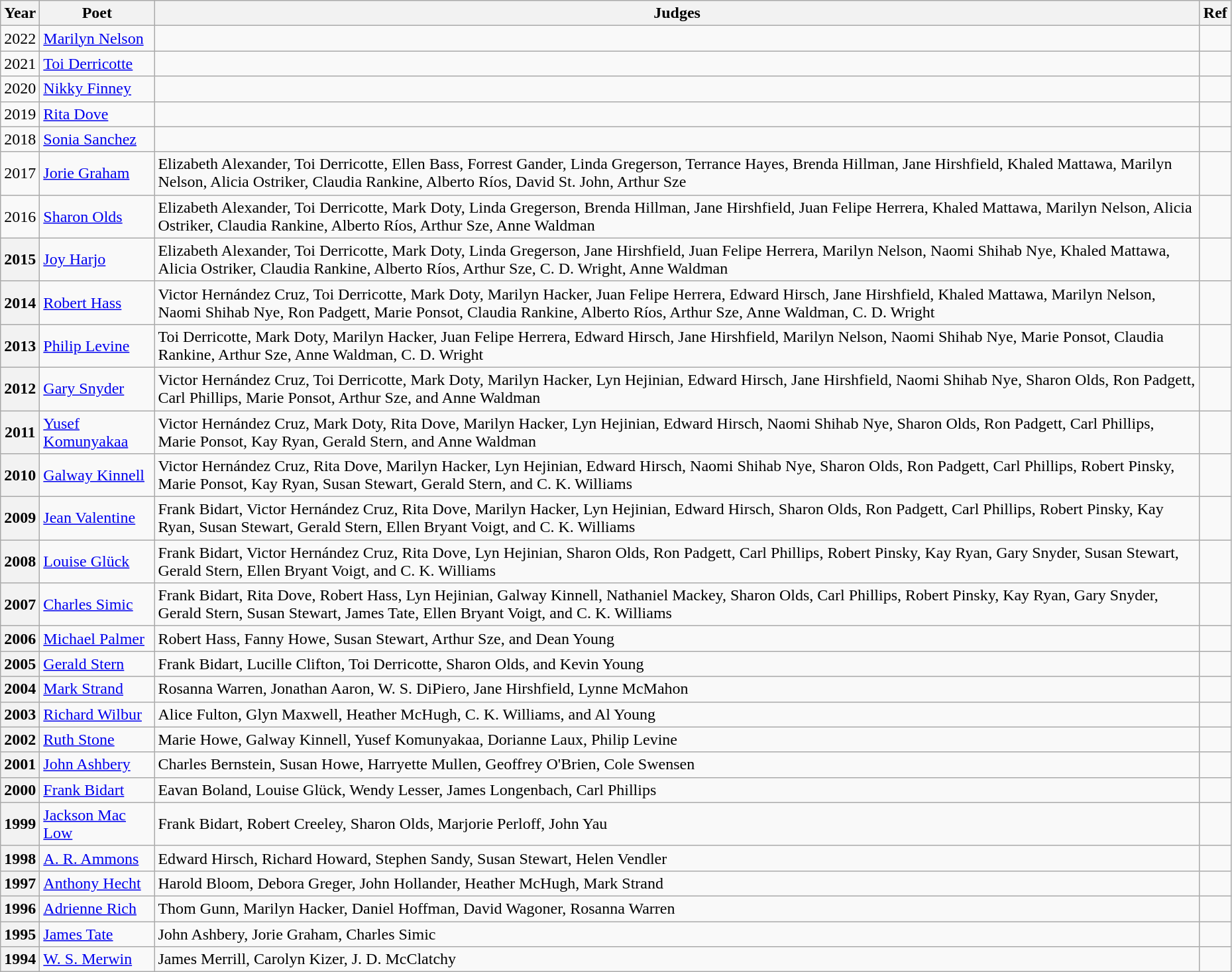<table class="wikitable sortable" style="width: 98%;">
<tr>
<th><strong>Year</strong></th>
<th><strong>Poet</strong></th>
<th class="unsortable"><strong>Judges</strong></th>
<th>Ref</th>
</tr>
<tr valign="top">
<td>2022</td>
<td><a href='#'>Marilyn Nelson</a></td>
<td></td>
<td></td>
</tr>
<tr>
<td>2021</td>
<td><a href='#'>Toi Derricotte</a></td>
<td></td>
<td></td>
</tr>
<tr>
<td>2020</td>
<td><a href='#'>Nikky Finney</a></td>
<td></td>
<td></td>
</tr>
<tr>
<td>2019</td>
<td><a href='#'>Rita Dove</a></td>
<td></td>
<td></td>
</tr>
<tr>
<td>2018</td>
<td><a href='#'>Sonia Sanchez</a></td>
<td></td>
<td></td>
</tr>
<tr>
<td>2017</td>
<td><a href='#'>Jorie Graham</a></td>
<td>Elizabeth Alexander, Toi Derricotte, Ellen Bass, Forrest Gander, Linda Gregerson, Terrance Hayes, Brenda Hillman, Jane Hirshfield, Khaled Mattawa, Marilyn Nelson, Alicia Ostriker, Claudia Rankine, Alberto Ríos, David St. John, Arthur Sze</td>
<td></td>
</tr>
<tr>
<td>2016</td>
<td><a href='#'>Sharon Olds</a></td>
<td>Elizabeth Alexander, Toi Derricotte, Mark Doty, Linda Gregerson, Brenda Hillman, Jane Hirshfield, Juan Felipe Herrera, Khaled Mattawa, Marilyn Nelson, Alicia Ostriker, Claudia Rankine, Alberto Ríos, Arthur Sze, Anne Waldman</td>
<td></td>
</tr>
<tr>
<th>2015</th>
<td><a href='#'>Joy Harjo</a></td>
<td>Elizabeth Alexander, Toi Derricotte, Mark Doty, Linda Gregerson, Jane Hirshfield, Juan Felipe Herrera, Marilyn Nelson, Naomi Shihab Nye, Khaled Mattawa, Alicia Ostriker, Claudia Rankine, Alberto Ríos, Arthur Sze, C. D. Wright, Anne Waldman</td>
<td></td>
</tr>
<tr>
<th>2014</th>
<td><a href='#'>Robert Hass</a></td>
<td>Victor Hernández Cruz, Toi Derricotte, Mark Doty, Marilyn Hacker, Juan Felipe Herrera, Edward Hirsch, Jane Hirshfield, Khaled Mattawa, Marilyn Nelson, Naomi Shihab Nye, Ron Padgett, Marie Ponsot, Claudia Rankine, Alberto Ríos, Arthur Sze, Anne Waldman, C. D. Wright</td>
<td></td>
</tr>
<tr>
<th>2013</th>
<td><a href='#'>Philip Levine</a></td>
<td>Toi Derricotte, Mark Doty, Marilyn Hacker, Juan Felipe Herrera, Edward Hirsch, Jane Hirshfield, Marilyn Nelson, Naomi Shihab Nye, Marie Ponsot, Claudia Rankine, Arthur Sze, Anne Waldman, C. D. Wright</td>
<td></td>
</tr>
<tr>
<th>2012</th>
<td><a href='#'>Gary Snyder</a></td>
<td>Victor Hernández Cruz, Toi Derricotte, Mark Doty, Marilyn Hacker, Lyn Hejinian, Edward Hirsch, Jane Hirshfield, Naomi Shihab Nye, Sharon Olds, Ron Padgett, Carl Phillips, Marie Ponsot, Arthur Sze, and Anne Waldman</td>
<td></td>
</tr>
<tr>
<th>2011</th>
<td><a href='#'>Yusef Komunyakaa</a></td>
<td>Victor Hernández Cruz, Mark Doty, Rita Dove, Marilyn Hacker, Lyn Hejinian, Edward Hirsch, Naomi Shihab Nye, Sharon Olds, Ron Padgett, Carl Phillips, Marie Ponsot, Kay Ryan, Gerald Stern, and Anne Waldman</td>
<td></td>
</tr>
<tr>
<th>2010</th>
<td><a href='#'>Galway Kinnell</a></td>
<td>Victor Hernández Cruz, Rita Dove, Marilyn Hacker, Lyn Hejinian, Edward Hirsch, Naomi Shihab Nye, Sharon Olds, Ron Padgett, Carl Phillips, Robert Pinsky, Marie Ponsot, Kay Ryan, Susan Stewart, Gerald Stern, and C. K. Williams</td>
<td></td>
</tr>
<tr>
<th>2009</th>
<td><a href='#'>Jean Valentine</a></td>
<td>Frank Bidart, Victor Hernández Cruz, Rita Dove, Marilyn Hacker, Lyn Hejinian, Edward Hirsch, Sharon Olds, Ron Padgett, Carl Phillips, Robert Pinsky, Kay Ryan, Susan Stewart, Gerald Stern, Ellen Bryant Voigt, and C. K. Williams</td>
<td></td>
</tr>
<tr>
<th>2008</th>
<td><a href='#'>Louise Glück</a></td>
<td>Frank Bidart, Victor Hernández Cruz, Rita Dove, Lyn Hejinian, Sharon Olds, Ron Padgett, Carl Phillips, Robert Pinsky, Kay Ryan, Gary Snyder, Susan Stewart, Gerald Stern, Ellen Bryant Voigt, and C. K. Williams</td>
<td></td>
</tr>
<tr>
<th>2007</th>
<td><a href='#'>Charles Simic</a></td>
<td>Frank Bidart, Rita Dove, Robert Hass, Lyn Hejinian, Galway Kinnell, Nathaniel Mackey, Sharon Olds, Carl Phillips, Robert Pinsky, Kay Ryan, Gary Snyder, Gerald Stern, Susan Stewart, James Tate, Ellen Bryant Voigt, and C. K. Williams</td>
<td></td>
</tr>
<tr>
<th>2006</th>
<td><a href='#'>Michael Palmer</a></td>
<td>Robert Hass, Fanny Howe, Susan Stewart, Arthur Sze, and Dean Young</td>
<td></td>
</tr>
<tr>
<th>2005</th>
<td><a href='#'>Gerald Stern</a></td>
<td>Frank Bidart, Lucille Clifton, Toi Derricotte, Sharon Olds, and Kevin Young</td>
<td></td>
</tr>
<tr>
<th>2004</th>
<td><a href='#'>Mark Strand</a></td>
<td>Rosanna Warren, Jonathan Aaron, W. S. DiPiero, Jane Hirshfield, Lynne McMahon</td>
<td></td>
</tr>
<tr>
<th>2003</th>
<td><a href='#'>Richard Wilbur</a></td>
<td>Alice Fulton, Glyn Maxwell, Heather McHugh, C. K. Williams, and Al Young</td>
<td></td>
</tr>
<tr>
<th>2002</th>
<td><a href='#'>Ruth Stone</a></td>
<td>Marie Howe, Galway Kinnell, Yusef Komunyakaa, Dorianne Laux, Philip Levine</td>
<td></td>
</tr>
<tr>
<th>2001</th>
<td><a href='#'>John Ashbery</a></td>
<td>Charles Bernstein, Susan Howe, Harryette Mullen, Geoffrey O'Brien, Cole Swensen</td>
<td></td>
</tr>
<tr>
<th>2000</th>
<td><a href='#'>Frank Bidart</a></td>
<td>Eavan Boland, Louise Glück, Wendy Lesser, James Longenbach, Carl Phillips</td>
<td></td>
</tr>
<tr>
<th>1999</th>
<td><a href='#'>Jackson Mac Low</a></td>
<td>Frank Bidart, Robert Creeley, Sharon Olds, Marjorie Perloff, John Yau</td>
<td></td>
</tr>
<tr>
<th>1998</th>
<td><a href='#'>A. R. Ammons</a></td>
<td>Edward Hirsch, Richard Howard, Stephen Sandy, Susan Stewart, Helen Vendler</td>
<td></td>
</tr>
<tr>
<th>1997</th>
<td><a href='#'>Anthony Hecht</a></td>
<td>Harold Bloom, Debora Greger, John Hollander, Heather McHugh, Mark Strand</td>
<td></td>
</tr>
<tr>
<th>1996</th>
<td><a href='#'>Adrienne Rich</a></td>
<td>Thom Gunn, Marilyn Hacker, Daniel Hoffman, David Wagoner, Rosanna Warren</td>
<td></td>
</tr>
<tr>
<th>1995</th>
<td><a href='#'>James Tate</a></td>
<td>John Ashbery, Jorie Graham, Charles Simic</td>
<td></td>
</tr>
<tr>
<th>1994</th>
<td><a href='#'>W. S. Merwin</a></td>
<td>James Merrill, Carolyn Kizer, J. D. McClatchy</td>
<td></td>
</tr>
</table>
